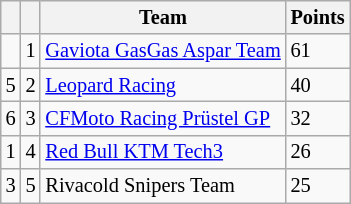<table class="wikitable" style="font-size: 85%;">
<tr>
<th></th>
<th></th>
<th>Team</th>
<th>Points</th>
</tr>
<tr>
<td></td>
<td align=center>1</td>
<td> <a href='#'>Gaviota GasGas Aspar Team</a></td>
<td align=left>61</td>
</tr>
<tr>
<td> 5</td>
<td align=center>2</td>
<td> <a href='#'>Leopard Racing</a></td>
<td align=left>40</td>
</tr>
<tr>
<td> 6</td>
<td align=center>3</td>
<td> <a href='#'>CFMoto Racing Prüstel GP</a></td>
<td align=left>32</td>
</tr>
<tr>
<td> 1</td>
<td align=center>4</td>
<td> <a href='#'>Red Bull KTM Tech3</a></td>
<td align=left>26</td>
</tr>
<tr>
<td> 3</td>
<td align=center>5</td>
<td> Rivacold Snipers Team</td>
<td align=left>25</td>
</tr>
</table>
